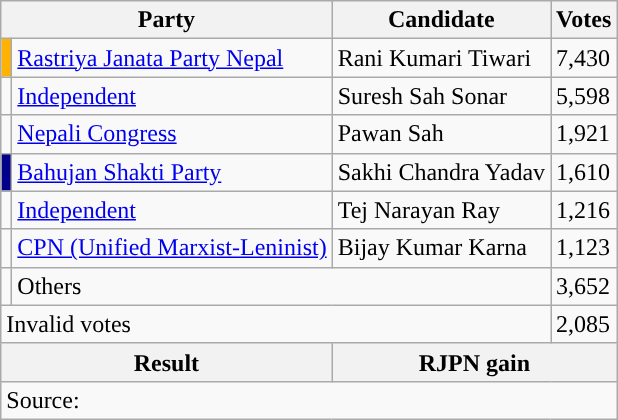<table class="wikitable">
<tr>
<th colspan="2">Party</th>
<th>Candidate</th>
<th>Votes</th>
</tr>
<tr>
<td style="background-color:#ffb300"></td>
<td><a href='#'>Rastriya Janata Party Nepal</a></td>
<td>Rani Kumari Tiwari</td>
<td>7,430</td>
</tr>
<tr>
<td style="background-color:"></td>
<td><a href='#'>Independent</a></td>
<td>Suresh Sah Sonar</td>
<td>5,598</td>
</tr>
<tr>
<td style="background-color:"></td>
<td><a href='#'>Nepali Congress</a></td>
<td>Pawan Sah</td>
<td>1,921</td>
</tr>
<tr>
<td style="background-color:darkblue"></td>
<td><a href='#'>Bahujan Shakti Party</a></td>
<td>Sakhi Chandra Yadav</td>
<td>1,610</td>
</tr>
<tr>
<td style="background-color:"></td>
<td><a href='#'>Independent</a></td>
<td>Tej Narayan Ray</td>
<td>1,216</td>
</tr>
<tr>
<td style="background-color:"></td>
<td><a href='#'>CPN (Unified Marxist-Leninist)</a></td>
<td>Bijay Kumar Karna</td>
<td>1,123</td>
</tr>
<tr>
<td></td>
<td colspan="2">Others</td>
<td>3,652</td>
</tr>
<tr>
<td colspan="3">Invalid votes</td>
<td>2,085</td>
</tr>
<tr>
<th colspan="2">Result</th>
<th colspan="2">RJPN gain</th>
</tr>
<tr>
<td colspan="4">Source: </td>
</tr>
</table>
